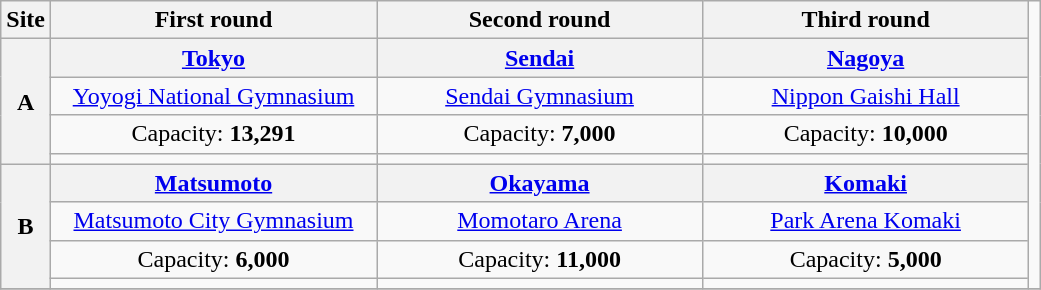<table class="wikitable" style=text-align:center>
<tr>
<th>Site</th>
<th width=210>First round</th>
<th width=210>Second round</th>
<th width=210>Third round</th>
<td rowspan=9></td>
</tr>
<tr>
<th scope=row rowspan=4>A</th>
<th><a href='#'>Tokyo</a></th>
<th><a href='#'>Sendai</a></th>
<th><a href='#'>Nagoya</a></th>
</tr>
<tr>
<td><a href='#'>Yoyogi National Gymnasium</a></td>
<td><a href='#'>Sendai Gymnasium</a></td>
<td><a href='#'>Nippon Gaishi Hall</a></td>
</tr>
<tr>
<td>Capacity: <strong>13,291</strong></td>
<td>Capacity: <strong>7,000</strong></td>
<td>Capacity: <strong>10,000</strong></td>
</tr>
<tr>
<td></td>
<td></td>
<td></td>
</tr>
<tr>
<th scope="row" rowspan=4>B</th>
<th><a href='#'>Matsumoto</a></th>
<th><a href='#'>Okayama</a></th>
<th><a href='#'>Komaki</a></th>
</tr>
<tr>
<td><a href='#'>Matsumoto City Gymnasium</a></td>
<td><a href='#'>Momotaro Arena</a></td>
<td><a href='#'>Park Arena Komaki</a></td>
</tr>
<tr>
<td>Capacity: <strong>6,000</strong></td>
<td>Capacity: <strong>11,000</strong></td>
<td>Capacity: <strong>5,000</strong></td>
</tr>
<tr>
<td></td>
<td></td>
<td></td>
</tr>
<tr>
</tr>
</table>
